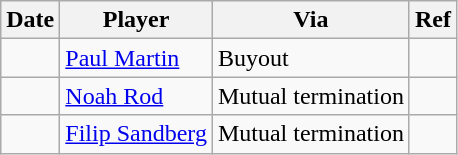<table class="wikitable">
<tr>
<th>Date</th>
<th>Player</th>
<th>Via</th>
<th>Ref</th>
</tr>
<tr>
<td></td>
<td><a href='#'>Paul Martin</a></td>
<td>Buyout</td>
<td></td>
</tr>
<tr>
<td></td>
<td><a href='#'>Noah Rod</a></td>
<td>Mutual termination</td>
<td></td>
</tr>
<tr>
<td></td>
<td><a href='#'>Filip Sandberg</a></td>
<td>Mutual termination</td>
<td></td>
</tr>
</table>
